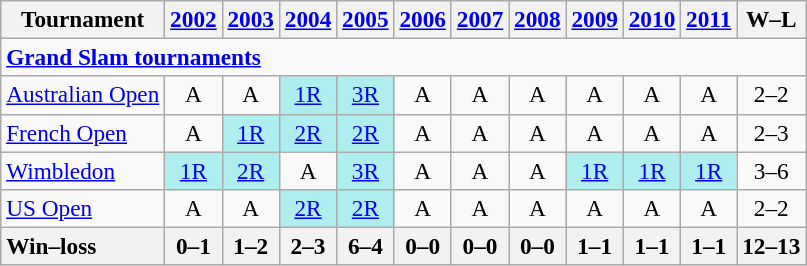<table class=wikitable style=text-align:center;font-size:97%>
<tr>
<th>Tournament</th>
<th><a href='#'>2002</a></th>
<th><a href='#'>2003</a></th>
<th><a href='#'>2004</a></th>
<th><a href='#'>2005</a></th>
<th><a href='#'>2006</a></th>
<th><a href='#'>2007</a></th>
<th><a href='#'>2008</a></th>
<th><a href='#'>2009</a></th>
<th><a href='#'>2010</a></th>
<th><a href='#'>2011</a></th>
<th>W–L</th>
</tr>
<tr>
<td colspan=15 align=left><strong><a href='#'>Grand Slam tournaments</a></strong></td>
</tr>
<tr>
<td align=left><a href='#'>Australian Open</a></td>
<td>A</td>
<td>A</td>
<td bgcolor=afeeee><a href='#'>1R</a></td>
<td bgcolor=afeeee><a href='#'>3R</a></td>
<td>A</td>
<td>A</td>
<td>A</td>
<td>A</td>
<td>A</td>
<td>A</td>
<td>2–2</td>
</tr>
<tr>
<td align=left><a href='#'>French Open</a></td>
<td>A</td>
<td bgcolor=afeeee><a href='#'>1R</a></td>
<td bgcolor=afeeee><a href='#'>2R</a></td>
<td bgcolor=afeeee><a href='#'>2R</a></td>
<td>A</td>
<td>A</td>
<td>A</td>
<td>A</td>
<td>A</td>
<td>A</td>
<td>2–3</td>
</tr>
<tr>
<td align=left><a href='#'>Wimbledon</a></td>
<td bgcolor=afeeee><a href='#'>1R</a></td>
<td bgcolor=afeeee><a href='#'>2R</a></td>
<td>A</td>
<td bgcolor=afeeee><a href='#'>3R</a></td>
<td>A</td>
<td>A</td>
<td>A</td>
<td bgcolor=afeeee><a href='#'>1R</a></td>
<td bgcolor=afeeee><a href='#'>1R</a></td>
<td bgcolor=afeeee><a href='#'>1R</a></td>
<td>3–6</td>
</tr>
<tr>
<td align=left><a href='#'>US Open</a></td>
<td>A</td>
<td>A</td>
<td bgcolor=afeeee><a href='#'>2R</a></td>
<td bgcolor=afeeee><a href='#'>2R</a></td>
<td>A</td>
<td>A</td>
<td>A</td>
<td>A</td>
<td>A</td>
<td>A</td>
<td>2–2</td>
</tr>
<tr>
<th style=text-align:left>Win–loss</th>
<th>0–1</th>
<th>1–2</th>
<th>2–3</th>
<th>6–4</th>
<th>0–0</th>
<th>0–0</th>
<th>0–0</th>
<th>1–1</th>
<th>1–1</th>
<th>1–1</th>
<th>12–13</th>
</tr>
</table>
